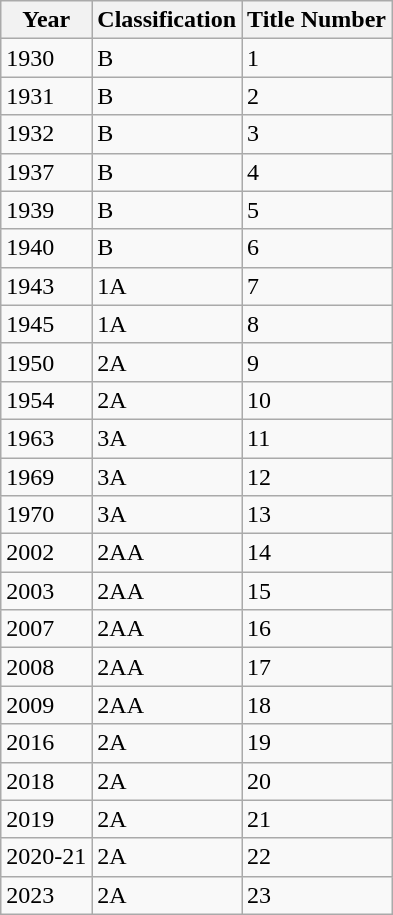<table class="wikitable">
<tr>
<th>Year</th>
<th>Classification</th>
<th>Title Number</th>
</tr>
<tr>
<td>1930</td>
<td>B</td>
<td>1</td>
</tr>
<tr>
<td>1931</td>
<td>B</td>
<td>2</td>
</tr>
<tr>
<td>1932</td>
<td>B</td>
<td>3</td>
</tr>
<tr>
<td>1937</td>
<td>B</td>
<td>4</td>
</tr>
<tr>
<td>1939</td>
<td>B</td>
<td>5</td>
</tr>
<tr>
<td>1940</td>
<td>B</td>
<td>6</td>
</tr>
<tr>
<td>1943</td>
<td>1A</td>
<td>7</td>
</tr>
<tr>
<td>1945</td>
<td>1A</td>
<td>8</td>
</tr>
<tr>
<td>1950</td>
<td>2A</td>
<td>9</td>
</tr>
<tr>
<td>1954</td>
<td>2A</td>
<td>10</td>
</tr>
<tr>
<td>1963</td>
<td>3A</td>
<td>11</td>
</tr>
<tr>
<td>1969</td>
<td>3A</td>
<td>12</td>
</tr>
<tr>
<td>1970</td>
<td>3A</td>
<td>13</td>
</tr>
<tr>
<td>2002</td>
<td>2AA</td>
<td>14</td>
</tr>
<tr>
<td>2003</td>
<td>2AA</td>
<td>15</td>
</tr>
<tr>
<td>2007</td>
<td>2AA</td>
<td>16</td>
</tr>
<tr>
<td>2008</td>
<td>2AA</td>
<td>17</td>
</tr>
<tr>
<td>2009</td>
<td>2AA</td>
<td>18</td>
</tr>
<tr>
<td>2016</td>
<td>2A</td>
<td>19</td>
</tr>
<tr>
<td>2018</td>
<td>2A</td>
<td>20</td>
</tr>
<tr>
<td>2019</td>
<td>2A</td>
<td>21</td>
</tr>
<tr>
<td>2020-21</td>
<td>2A</td>
<td>22</td>
</tr>
<tr>
<td>2023</td>
<td>2A</td>
<td>23</td>
</tr>
</table>
